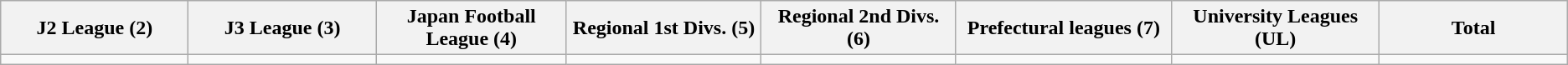<table class="wikitable">
<tr>
<th width="5%">J2 League (2)</th>
<th width="5%">J3 League (3)</th>
<th width="5%">Japan Football League (4)</th>
<th width="5%">Regional 1st Divs. (5)</th>
<th width="5%">Regional 2nd Divs. (6)</th>
<th width="5%">Prefectural leagues (7)</th>
<th width="5%">University Leagues (UL)</th>
<th width="5%">Total</th>
</tr>
<tr>
<td></td>
<td></td>
<td></td>
<td></td>
<td></td>
<td></td>
<td></td>
<td></td>
</tr>
</table>
